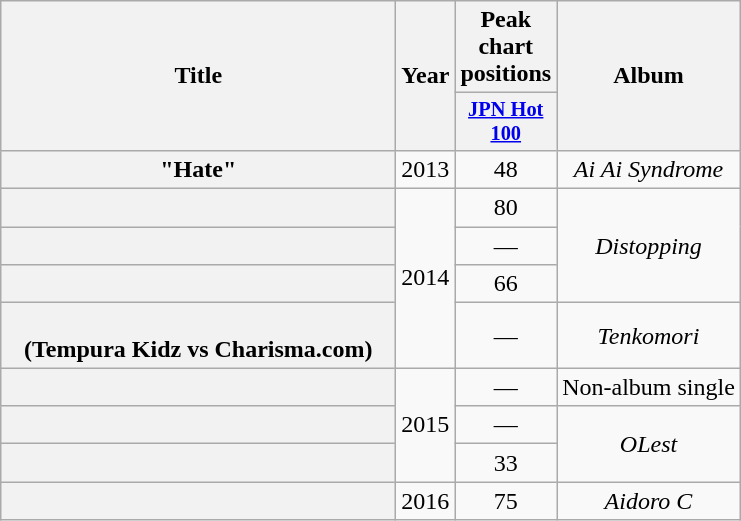<table class="wikitable plainrowheaders" style="text-align:center;">
<tr>
<th scope="col" rowspan="2" style="width:16em;">Title</th>
<th scope="col" rowspan="2">Year</th>
<th scope="col" colspan="1">Peak chart positions</th>
<th scope="col" rowspan="2">Album</th>
</tr>
<tr>
<th style="width:3em;font-size:85%"><a href='#'>JPN Hot 100</a><br></th>
</tr>
<tr>
<th scope="row">"Hate"</th>
<td>2013</td>
<td>48</td>
<td><em>Ai Ai Syndrome</em></td>
</tr>
<tr>
<th scope="row"></th>
<td rowspan="4">2014</td>
<td>80</td>
<td rowspan="3"><em>Distopping</em></td>
</tr>
<tr>
<th scope="row"></th>
<td>—</td>
</tr>
<tr>
<th scope="row"></th>
<td>66</td>
</tr>
<tr>
<th scope="row"><br><span>(Tempura Kidz vs Charisma.com)</span></th>
<td>—</td>
<td><em>Tenkomori</em></td>
</tr>
<tr>
<th scope="row"></th>
<td rowspan="3">2015</td>
<td>—</td>
<td>Non-album single</td>
</tr>
<tr>
<th scope="row"></th>
<td>—</td>
<td rowspan="2"><em>OLest</em></td>
</tr>
<tr>
<th scope="row"></th>
<td>33</td>
</tr>
<tr>
<th scope="row"></th>
<td rowspan="1">2016</td>
<td>75</td>
<td><em>Aidoro C</em></td>
</tr>
</table>
